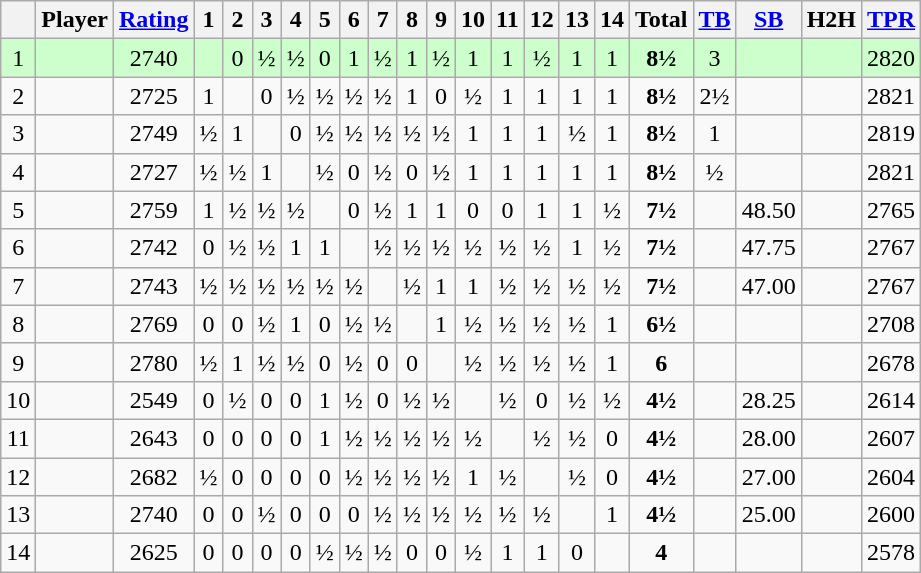<table class="wikitable" style="text-align: center;">
<tr>
<th></th>
<th>Player</th>
<th><a href='#'>Rating</a></th>
<th>1</th>
<th>2</th>
<th>3</th>
<th>4</th>
<th>5</th>
<th>6</th>
<th>7</th>
<th>8</th>
<th>9</th>
<th>10</th>
<th>11</th>
<th>12</th>
<th>13</th>
<th>14</th>
<th>Total</th>
<th><a href='#'>TB</a></th>
<th><a href='#'>SB</a></th>
<th>H2H</th>
<th><a href='#'>TPR</a></th>
</tr>
<tr style="background:#ccffcc;">
<td>1</td>
<td align="left"><strong></strong></td>
<td>2740</td>
<td></td>
<td>0</td>
<td>½</td>
<td>½</td>
<td>0</td>
<td>1</td>
<td>½</td>
<td>1</td>
<td>½</td>
<td>1</td>
<td>1</td>
<td>½</td>
<td>1</td>
<td>1</td>
<td><strong>8½</strong></td>
<td>3</td>
<td></td>
<td></td>
<td>2820</td>
</tr>
<tr>
<td>2</td>
<td align="left"></td>
<td>2725</td>
<td>1</td>
<td></td>
<td>0</td>
<td>½</td>
<td>½</td>
<td>½</td>
<td>½</td>
<td>1</td>
<td>0</td>
<td>½</td>
<td>1</td>
<td>1</td>
<td>1</td>
<td>1</td>
<td><strong>8½</strong></td>
<td>2½</td>
<td></td>
<td></td>
<td>2821</td>
</tr>
<tr>
<td>3</td>
<td align="left"></td>
<td>2749</td>
<td>½</td>
<td>1</td>
<td></td>
<td>0</td>
<td>½</td>
<td>½</td>
<td>½</td>
<td>½</td>
<td>½</td>
<td>1</td>
<td>1</td>
<td>1</td>
<td>½</td>
<td>1</td>
<td><strong>8½</strong></td>
<td>1</td>
<td></td>
<td></td>
<td>2819</td>
</tr>
<tr>
<td>4</td>
<td align="left"></td>
<td>2727</td>
<td>½</td>
<td>½</td>
<td>1</td>
<td></td>
<td>½</td>
<td>0</td>
<td>½</td>
<td>0</td>
<td>½</td>
<td>1</td>
<td>1</td>
<td>1</td>
<td>1</td>
<td>1</td>
<td><strong>8½</strong></td>
<td>½</td>
<td></td>
<td></td>
<td>2821</td>
</tr>
<tr>
<td>5</td>
<td align="left"></td>
<td>2759</td>
<td>1</td>
<td>½</td>
<td>½</td>
<td>½</td>
<td></td>
<td>0</td>
<td>½</td>
<td>1</td>
<td>1</td>
<td>0</td>
<td>0</td>
<td>1</td>
<td>1</td>
<td>½</td>
<td><strong>7½</strong></td>
<td></td>
<td>48.50</td>
<td></td>
<td>2765</td>
</tr>
<tr>
<td>6</td>
<td align="left"></td>
<td>2742</td>
<td>0</td>
<td>½</td>
<td>½</td>
<td>1</td>
<td>1</td>
<td></td>
<td>½</td>
<td>½</td>
<td>½</td>
<td>½</td>
<td>½</td>
<td>½</td>
<td>1</td>
<td>½</td>
<td><strong>7½</strong></td>
<td></td>
<td>47.75</td>
<td></td>
<td>2767</td>
</tr>
<tr>
<td>7</td>
<td align="left"></td>
<td>2743</td>
<td>½</td>
<td>½</td>
<td>½</td>
<td>½</td>
<td>½</td>
<td>½</td>
<td></td>
<td>½</td>
<td>1</td>
<td>1</td>
<td>½</td>
<td>½</td>
<td>½</td>
<td>½</td>
<td><strong>7½</strong></td>
<td></td>
<td>47.00</td>
<td></td>
<td>2767</td>
</tr>
<tr>
<td>8</td>
<td align="left"></td>
<td>2769</td>
<td>0</td>
<td>0</td>
<td>½</td>
<td>1</td>
<td>0</td>
<td>½</td>
<td>½</td>
<td></td>
<td>1</td>
<td>½</td>
<td>½</td>
<td>½</td>
<td>½</td>
<td>1</td>
<td><strong>6½</strong></td>
<td></td>
<td></td>
<td></td>
<td>2708</td>
</tr>
<tr>
<td>9</td>
<td align="left"></td>
<td>2780</td>
<td>½</td>
<td>1</td>
<td>½</td>
<td>½</td>
<td>0</td>
<td>½</td>
<td>0</td>
<td>0</td>
<td></td>
<td>½</td>
<td>½</td>
<td>½</td>
<td>½</td>
<td>1</td>
<td><strong>6</strong></td>
<td></td>
<td></td>
<td></td>
<td>2678</td>
</tr>
<tr>
<td>10</td>
<td align="left"></td>
<td>2549</td>
<td>0</td>
<td>½</td>
<td>0</td>
<td>0</td>
<td>1</td>
<td>½</td>
<td>0</td>
<td>½</td>
<td>½</td>
<td></td>
<td>½</td>
<td>0</td>
<td>½</td>
<td>½</td>
<td><strong>4½</strong></td>
<td></td>
<td>28.25</td>
<td></td>
<td>2614</td>
</tr>
<tr>
<td>11</td>
<td align="left"></td>
<td>2643</td>
<td>0</td>
<td>0</td>
<td>0</td>
<td>0</td>
<td>1</td>
<td>½</td>
<td>½</td>
<td>½</td>
<td>½</td>
<td>½</td>
<td></td>
<td>½</td>
<td>½</td>
<td>0</td>
<td><strong>4½</strong></td>
<td></td>
<td>28.00</td>
<td></td>
<td>2607</td>
</tr>
<tr>
<td>12</td>
<td align="left"></td>
<td>2682</td>
<td>½</td>
<td>0</td>
<td>0</td>
<td>0</td>
<td>0</td>
<td>½</td>
<td>½</td>
<td>½</td>
<td>½</td>
<td>1</td>
<td>½</td>
<td></td>
<td>½</td>
<td>0</td>
<td><strong>4½</strong></td>
<td></td>
<td>27.00</td>
<td></td>
<td>2604</td>
</tr>
<tr>
<td>13</td>
<td align="left"></td>
<td>2740</td>
<td>0</td>
<td>0</td>
<td>½</td>
<td>0</td>
<td>0</td>
<td>0</td>
<td>½</td>
<td>½</td>
<td>½</td>
<td>½</td>
<td>½</td>
<td>½</td>
<td></td>
<td>1</td>
<td><strong>4½</strong></td>
<td></td>
<td>25.00</td>
<td></td>
<td>2600</td>
</tr>
<tr>
<td>14</td>
<td align="left"></td>
<td>2625</td>
<td>0</td>
<td>0</td>
<td>0</td>
<td>0</td>
<td>½</td>
<td>½</td>
<td>½</td>
<td>0</td>
<td>0</td>
<td>½</td>
<td>1</td>
<td>1</td>
<td>0</td>
<td></td>
<td><strong>4</strong></td>
<td></td>
<td></td>
<td></td>
<td>2578</td>
</tr>
</table>
